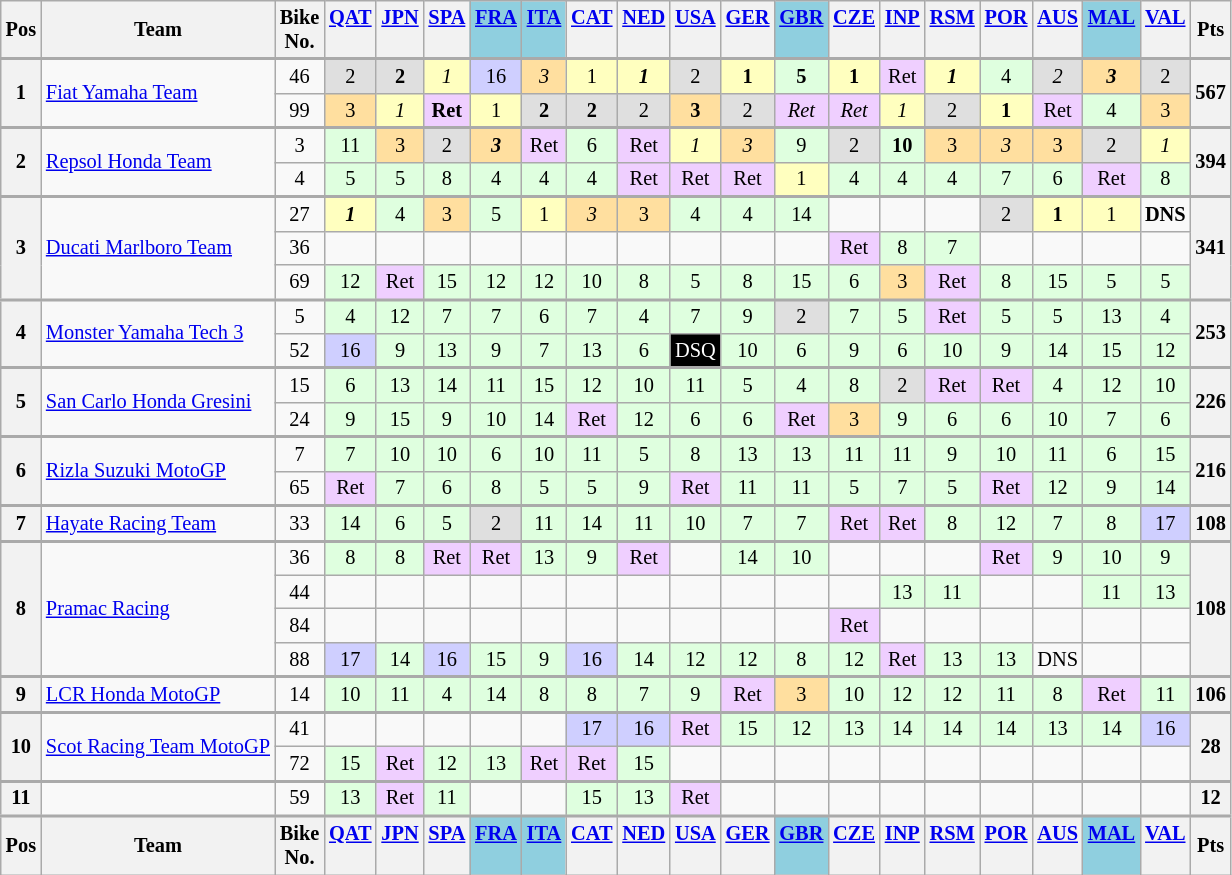<table class="wikitable" style="font-size: 85%; text-align:center">
<tr valign="top">
<th valign="middle" scope="col">Pos</th>
<th valign="middle" scope="col">Team</th>
<th valign="middle" scope="col">Bike<br>No.</th>
<th><a href='#'>QAT</a><br></th>
<th><a href='#'>JPN</a><br></th>
<th><a href='#'>SPA</a><br></th>
<th style="background:#8fcfdf;"><a href='#'>FRA</a><br></th>
<th style="background:#8fcfdf;"><a href='#'>ITA</a><br></th>
<th><a href='#'>CAT</a><br></th>
<th><a href='#'>NED</a><br></th>
<th><a href='#'>USA</a><br></th>
<th><a href='#'>GER</a><br></th>
<th style="background:#8fcfdf;"><a href='#'>GBR</a><br></th>
<th><a href='#'>CZE</a><br></th>
<th><a href='#'>INP</a><br></th>
<th><a href='#'>RSM</a><br></th>
<th><a href='#'>POR</a><br></th>
<th><a href='#'>AUS</a><br></th>
<th style="background:#8fcfdf;"><a href='#'>MAL</a><br></th>
<th><a href='#'>VAL</a><br></th>
<th valign="middle">Pts</th>
</tr>
<tr style="border-top:2px solid #aaaaaa">
<th rowspan="2">1</th>
<td align="left" rowspan="2"> <a href='#'>Fiat Yamaha Team</a></td>
<td>46</td>
<td style="background:#dfdfdf;">2</td>
<td style="background:#dfdfdf;"><strong>2</strong></td>
<td style="background:#ffffbf;"><em>1</em></td>
<td style="background:#cfcfff;">16</td>
<td style="background:#ffdf9f;"><em>3</em></td>
<td style="background:#ffffbf;">1</td>
<td style="background:#ffffbf;"><strong><em>1</em></strong></td>
<td style="background:#dfdfdf;">2</td>
<td style="background:#ffffbf;"><strong>1</strong></td>
<td style="background:#dfffdf;"><strong>5</strong></td>
<td style="background:#ffffbf;"><strong>1</strong></td>
<td style="background:#efcfff;">Ret</td>
<td style="background:#ffffbf;"><strong><em>1</em></strong></td>
<td style="background:#dfffdf;">4</td>
<td style="background:#dfdfdf;"><em>2</em></td>
<td style="background:#ffdf9f;"><strong><em>3</em></strong></td>
<td style="background:#dfdfdf;">2</td>
<th rowspan="2">567</th>
</tr>
<tr>
<td>99</td>
<td style="background:#ffdf9f;">3</td>
<td style="background:#ffffbf;"><em>1</em></td>
<td style="background:#efcfff;"><strong>Ret</strong></td>
<td style="background:#ffffbf;">1</td>
<td style="background:#dfdfdf;"><strong>2</strong></td>
<td style="background:#dfdfdf;"><strong>2</strong></td>
<td style="background:#dfdfdf;">2</td>
<td style="background:#ffdf9f;"><strong>3</strong></td>
<td style="background:#dfdfdf;">2</td>
<td style="background:#efcfff;"><em>Ret</em></td>
<td style="background:#efcfff;"><em>Ret</em></td>
<td style="background:#ffffbf;"><em>1</em></td>
<td style="background:#dfdfdf;">2</td>
<td style="background:#ffffbf;"><strong>1</strong></td>
<td style="background:#efcfff;">Ret</td>
<td style="background:#dfffdf;">4</td>
<td style="background:#ffdf9f;">3</td>
</tr>
<tr style="border-top:2px solid #aaaaaa">
<th rowspan="2">2</th>
<td align="left" rowspan="2"> <a href='#'>Repsol Honda Team</a></td>
<td>3</td>
<td style="background:#dfffdf;">11</td>
<td style="background:#ffdf9f;">3</td>
<td style="background:#dfdfdf;">2</td>
<td style="background:#ffdf9f;"><strong><em>3</em></strong></td>
<td style="background:#efcfff;">Ret</td>
<td style="background:#dfffdf;">6</td>
<td style="background:#efcfff;">Ret</td>
<td style="background:#ffffbf;"><em>1</em></td>
<td style="background:#ffdf9f;"><em>3</em></td>
<td style="background:#dfffdf;">9</td>
<td style="background:#dfdfdf;">2</td>
<td style="background:#dfffdf;"><strong>10</strong></td>
<td style="background:#ffdf9f;">3</td>
<td style="background:#ffdf9f;"><em>3</em></td>
<td style="background:#ffdf9f;">3</td>
<td style="background:#dfdfdf;">2</td>
<td style="background:#ffffbf;"><em>1</em></td>
<th rowspan="2">394</th>
</tr>
<tr>
<td>4</td>
<td style="background:#dfffdf;">5</td>
<td style="background:#dfffdf;">5</td>
<td style="background:#dfffdf;">8</td>
<td style="background:#dfffdf;">4</td>
<td style="background:#dfffdf;">4</td>
<td style="background:#dfffdf;">4</td>
<td style="background:#efcfff;">Ret</td>
<td style="background:#efcfff;">Ret</td>
<td style="background:#efcfff;">Ret</td>
<td style="background:#ffffbf;">1</td>
<td style="background:#dfffdf;">4</td>
<td style="background:#dfffdf;">4</td>
<td style="background:#dfffdf;">4</td>
<td style="background:#dfffdf;">7</td>
<td style="background:#dfffdf;">6</td>
<td style="background:#efcfff;">Ret</td>
<td style="background:#dfffdf;">8</td>
</tr>
<tr style="border-top:2px solid #aaaaaa">
<th rowspan="3">3</th>
<td align="left" rowspan="3"> <a href='#'>Ducati Marlboro Team</a></td>
<td>27</td>
<td style="background:#ffffbf;"><strong><em>1</em></strong></td>
<td style="background:#dfffdf;">4</td>
<td style="background:#ffdf9f;">3</td>
<td style="background:#dfffdf;">5</td>
<td style="background:#ffffbf;">1</td>
<td style="background:#ffdf9f;"><em>3</em></td>
<td style="background:#ffdf9f;">3</td>
<td style="background:#dfffdf;">4</td>
<td style="background:#dfffdf;">4</td>
<td style="background:#dfffdf;">14</td>
<td></td>
<td></td>
<td></td>
<td style="background:#dfdfdf;">2</td>
<td style="background:#ffffbf;"><strong>1</strong></td>
<td style="background:#ffffbf;">1</td>
<td><strong>DNS</strong></td>
<th rowspan="3">341</th>
</tr>
<tr>
<td>36</td>
<td></td>
<td></td>
<td></td>
<td></td>
<td></td>
<td></td>
<td></td>
<td></td>
<td></td>
<td></td>
<td style="background:#efcfff;">Ret</td>
<td style="background:#dfffdf;">8</td>
<td style="background:#dfffdf;">7</td>
<td></td>
<td></td>
<td></td>
<td></td>
</tr>
<tr>
<td>69</td>
<td style="background:#dfffdf;">12</td>
<td style="background:#efcfff;">Ret</td>
<td style="background:#dfffdf;">15</td>
<td style="background:#dfffdf;">12</td>
<td style="background:#dfffdf;">12</td>
<td style="background:#dfffdf;">10</td>
<td style="background:#dfffdf;">8</td>
<td style="background:#dfffdf;">5</td>
<td style="background:#dfffdf;">8</td>
<td style="background:#dfffdf;">15</td>
<td style="background:#dfffdf;">6</td>
<td style="background:#ffdf9f;">3</td>
<td style="background:#efcfff;">Ret</td>
<td style="background:#dfffdf;">8</td>
<td style="background:#dfffdf;">15</td>
<td style="background:#dfffdf;">5</td>
<td style="background:#dfffdf;">5</td>
</tr>
<tr style="border-top:2px solid #aaaaaa">
<th rowspan="2">4</th>
<td align="left" rowspan="2"> <a href='#'>Monster Yamaha Tech 3</a></td>
<td>5</td>
<td style="background:#dfffdf;">4</td>
<td style="background:#dfffdf;">12</td>
<td style="background:#dfffdf;">7</td>
<td style="background:#dfffdf;">7</td>
<td style="background:#dfffdf;">6</td>
<td style="background:#dfffdf;">7</td>
<td style="background:#dfffdf;">4</td>
<td style="background:#dfffdf;">7</td>
<td style="background:#dfffdf;">9</td>
<td style="background:#dfdfdf;">2</td>
<td style="background:#dfffdf;">7</td>
<td style="background:#dfffdf;">5</td>
<td style="background:#efcfff;">Ret</td>
<td style="background:#dfffdf;">5</td>
<td style="background:#dfffdf;">5</td>
<td style="background:#dfffdf;">13</td>
<td style="background:#dfffdf;">4</td>
<th rowspan="2">253</th>
</tr>
<tr>
<td>52</td>
<td style="background:#cfcfff;">16</td>
<td style="background:#dfffdf;">9</td>
<td style="background:#dfffdf;">13</td>
<td style="background:#dfffdf;">9</td>
<td style="background:#dfffdf;">7</td>
<td style="background:#dfffdf;">13</td>
<td style="background:#dfffdf;">6</td>
<td style="background:#000000; color:white">DSQ</td>
<td style="background:#dfffdf;">10</td>
<td style="background:#dfffdf;">6</td>
<td style="background:#dfffdf;">9</td>
<td style="background:#dfffdf;">6</td>
<td style="background:#dfffdf;">10</td>
<td style="background:#dfffdf;">9</td>
<td style="background:#dfffdf;">14</td>
<td style="background:#dfffdf;">15</td>
<td style="background:#dfffdf;">12</td>
</tr>
<tr style="border-top:2px solid #aaaaaa">
<th rowspan="2">5</th>
<td align="left" rowspan="2"> <a href='#'>San Carlo Honda Gresini</a></td>
<td>15</td>
<td style="background:#dfffdf;">6</td>
<td style="background:#dfffdf;">13</td>
<td style="background:#dfffdf;">14</td>
<td style="background:#dfffdf;">11</td>
<td style="background:#dfffdf;">15</td>
<td style="background:#dfffdf;">12</td>
<td style="background:#dfffdf;">10</td>
<td style="background:#dfffdf;">11</td>
<td style="background:#dfffdf;">5</td>
<td style="background:#dfffdf;">4</td>
<td style="background:#dfffdf;">8</td>
<td style="background:#dfdfdf;">2</td>
<td style="background:#efcfff;">Ret</td>
<td style="background:#efcfff;">Ret</td>
<td style="background:#dfffdf;">4</td>
<td style="background:#dfffdf;">12</td>
<td style="background:#dfffdf;">10</td>
<th rowspan="2">226</th>
</tr>
<tr>
<td>24</td>
<td style="background:#dfffdf;">9</td>
<td style="background:#dfffdf;">15</td>
<td style="background:#dfffdf;">9</td>
<td style="background:#dfffdf;">10</td>
<td style="background:#dfffdf;">14</td>
<td style="background:#efcfff;">Ret</td>
<td style="background:#dfffdf;">12</td>
<td style="background:#dfffdf;">6</td>
<td style="background:#dfffdf;">6</td>
<td style="background:#efcfff;">Ret</td>
<td style="background:#ffdf9f;">3</td>
<td style="background:#dfffdf;">9</td>
<td style="background:#dfffdf;">6</td>
<td style="background:#dfffdf;">6</td>
<td style="background:#dfffdf;">10</td>
<td style="background:#dfffdf;">7</td>
<td style="background:#dfffdf;">6</td>
</tr>
<tr style="border-top:2px solid #aaaaaa">
<th rowspan="2">6</th>
<td align="left" rowspan="2"> <a href='#'>Rizla Suzuki MotoGP</a></td>
<td>7</td>
<td style="background:#dfffdf;">7</td>
<td style="background:#dfffdf;">10</td>
<td style="background:#dfffdf;">10</td>
<td style="background:#dfffdf;">6</td>
<td style="background:#dfffdf;">10</td>
<td style="background:#dfffdf;">11</td>
<td style="background:#dfffdf;">5</td>
<td style="background:#dfffdf;">8</td>
<td style="background:#dfffdf;">13</td>
<td style="background:#dfffdf;">13</td>
<td style="background:#dfffdf;">11</td>
<td style="background:#dfffdf;">11</td>
<td style="background:#dfffdf;">9</td>
<td style="background:#dfffdf;">10</td>
<td style="background:#dfffdf;">11</td>
<td style="background:#dfffdf;">6</td>
<td style="background:#dfffdf;">15</td>
<th rowspan="2">216</th>
</tr>
<tr>
<td>65</td>
<td style="background:#efcfff;">Ret</td>
<td style="background:#dfffdf;">7</td>
<td style="background:#dfffdf;">6</td>
<td style="background:#dfffdf;">8</td>
<td style="background:#dfffdf;">5</td>
<td style="background:#dfffdf;">5</td>
<td style="background:#dfffdf;">9</td>
<td style="background:#efcfff;">Ret</td>
<td style="background:#dfffdf;">11</td>
<td style="background:#dfffdf;">11</td>
<td style="background:#dfffdf;">5</td>
<td style="background:#dfffdf;">7</td>
<td style="background:#dfffdf;">5</td>
<td style="background:#efcfff;">Ret</td>
<td style="background:#dfffdf;">12</td>
<td style="background:#dfffdf;">9</td>
<td style="background:#dfffdf;">14</td>
</tr>
<tr style="border-top:2px solid #aaaaaa">
<th>7</th>
<td align="left"> <a href='#'>Hayate Racing Team</a></td>
<td>33</td>
<td style="background:#dfffdf;">14</td>
<td style="background:#dfffdf;">6</td>
<td style="background:#dfffdf;">5</td>
<td style="background:#dfdfdf;">2</td>
<td style="background:#dfffdf;">11</td>
<td style="background:#dfffdf;">14</td>
<td style="background:#dfffdf;">11</td>
<td style="background:#dfffdf;">10</td>
<td style="background:#dfffdf;">7</td>
<td style="background:#dfffdf;">7</td>
<td style="background:#efcfff;">Ret</td>
<td style="background:#efcfff;">Ret</td>
<td style="background:#dfffdf;">8</td>
<td style="background:#dfffdf;">12</td>
<td style="background:#dfffdf;">7</td>
<td style="background:#dfffdf;">8</td>
<td style="background:#cfcfff;">17</td>
<th>108</th>
</tr>
<tr style="border-top:2px solid #aaaaaa">
<th rowspan="4">8</th>
<td align="left" rowspan="4"> <a href='#'>Pramac Racing</a></td>
<td>36</td>
<td style="background:#dfffdf;">8</td>
<td style="background:#dfffdf;">8</td>
<td style="background:#efcfff;">Ret</td>
<td style="background:#efcfff;">Ret</td>
<td style="background:#dfffdf;">13</td>
<td style="background:#dfffdf;">9</td>
<td style="background:#efcfff;">Ret</td>
<td></td>
<td style="background:#dfffdf;">14</td>
<td style="background:#dfffdf;">10</td>
<td></td>
<td></td>
<td></td>
<td style="background:#efcfff;">Ret</td>
<td style="background:#dfffdf;">9</td>
<td style="background:#dfffdf;">10</td>
<td style="background:#dfffdf;">9</td>
<th rowspan="4">108</th>
</tr>
<tr>
<td>44</td>
<td></td>
<td></td>
<td></td>
<td></td>
<td></td>
<td></td>
<td></td>
<td></td>
<td></td>
<td></td>
<td></td>
<td style="background:#dfffdf;">13</td>
<td style="background:#dfffdf;">11</td>
<td></td>
<td></td>
<td style="background:#dfffdf;">11</td>
<td style="background:#dfffdf;">13</td>
</tr>
<tr>
<td>84</td>
<td></td>
<td></td>
<td></td>
<td></td>
<td></td>
<td></td>
<td></td>
<td></td>
<td></td>
<td></td>
<td style="background:#efcfff;">Ret</td>
<td></td>
<td></td>
<td></td>
<td></td>
<td></td>
<td></td>
</tr>
<tr>
<td>88</td>
<td style="background:#cfcfff;">17</td>
<td style="background:#dfffdf;">14</td>
<td style="background:#cfcfff;">16</td>
<td style="background:#dfffdf;">15</td>
<td style="background:#dfffdf;">9</td>
<td style="background:#cfcfff;">16</td>
<td style="background:#dfffdf;">14</td>
<td style="background:#dfffdf;">12</td>
<td style="background:#dfffdf;">12</td>
<td style="background:#dfffdf;">8</td>
<td style="background:#dfffdf;">12</td>
<td style="background:#efcfff;">Ret</td>
<td style="background:#dfffdf;">13</td>
<td style="background:#dfffdf;">13</td>
<td>DNS</td>
<td></td>
<td></td>
</tr>
<tr style="border-top:2px solid #aaaaaa">
<th>9</th>
<td align="left"> <a href='#'>LCR Honda MotoGP</a></td>
<td>14</td>
<td style="background:#dfffdf;">10</td>
<td style="background:#dfffdf;">11</td>
<td style="background:#dfffdf;">4</td>
<td style="background:#dfffdf;">14</td>
<td style="background:#dfffdf;">8</td>
<td style="background:#dfffdf;">8</td>
<td style="background:#dfffdf;">7</td>
<td style="background:#dfffdf;">9</td>
<td style="background:#efcfff;">Ret</td>
<td style="background:#ffdf9f;">3</td>
<td style="background:#dfffdf;">10</td>
<td style="background:#dfffdf;">12</td>
<td style="background:#dfffdf;">12</td>
<td style="background:#dfffdf;">11</td>
<td style="background:#dfffdf;">8</td>
<td style="background:#efcfff;">Ret</td>
<td style="background:#dfffdf;">11</td>
<th>106</th>
</tr>
<tr style="border-top:2px solid #aaaaaa">
<th rowspan="2">10</th>
<td align="left" rowspan="2"> <a href='#'>Scot Racing Team MotoGP</a></td>
<td>41</td>
<td></td>
<td></td>
<td></td>
<td></td>
<td></td>
<td style="background:#cfcfff;">17</td>
<td style="background:#cfcfff;">16</td>
<td style="background:#efcfff;">Ret</td>
<td style="background:#dfffdf;">15</td>
<td style="background:#dfffdf;">12</td>
<td style="background:#dfffdf;">13</td>
<td style="background:#dfffdf;">14</td>
<td style="background:#dfffdf;">14</td>
<td style="background:#dfffdf;">14</td>
<td style="background:#dfffdf;">13</td>
<td style="background:#dfffdf;">14</td>
<td style="background:#cfcfff;">16</td>
<th rowspan=2>28</th>
</tr>
<tr>
<td>72</td>
<td style="background:#dfffdf;">15</td>
<td style="background:#efcfff;">Ret</td>
<td style="background:#dfffdf;">12</td>
<td style="background:#dfffdf;">13</td>
<td style="background:#efcfff;">Ret</td>
<td style="background:#efcfff;">Ret</td>
<td style="background:#dfffdf;">15</td>
<td></td>
<td></td>
<td></td>
<td></td>
<td></td>
<td></td>
<td></td>
<td></td>
<td></td>
<td></td>
</tr>
<tr style="border-top:2px solid #aaaaaa">
<th>11</th>
<td align="left"></td>
<td>59</td>
<td style="background:#dfffdf;">13</td>
<td style="background:#efcfff;">Ret</td>
<td style="background:#dfffdf;">11</td>
<td></td>
<td></td>
<td style="background:#dfffdf;">15</td>
<td style="background:#dfffdf;">13</td>
<td style="background:#efcfff;">Ret</td>
<td></td>
<td></td>
<td></td>
<td></td>
<td></td>
<td></td>
<td></td>
<td></td>
<td></td>
<th>12</th>
</tr>
<tr valign="top" style="border-top:2px solid #aaaaaa">
<th valign="middle" scope="col">Pos</th>
<th valign="middle" scope="col">Team</th>
<th valign="middle" scope="col">Bike<br>No.</th>
<th><a href='#'>QAT</a><br></th>
<th><a href='#'>JPN</a><br></th>
<th><a href='#'>SPA</a><br></th>
<th style="background:#8fcfdf;"><a href='#'>FRA</a><br></th>
<th style="background:#8fcfdf;"><a href='#'>ITA</a><br></th>
<th><a href='#'>CAT</a><br></th>
<th><a href='#'>NED</a><br></th>
<th><a href='#'>USA</a><br></th>
<th><a href='#'>GER</a><br></th>
<th style="background:#8fcfdf;"><a href='#'>GBR</a><br></th>
<th><a href='#'>CZE</a><br></th>
<th><a href='#'>INP</a><br></th>
<th><a href='#'>RSM</a><br></th>
<th><a href='#'>POR</a><br></th>
<th><a href='#'>AUS</a><br></th>
<th style="background:#8fcfdf;"><a href='#'>MAL</a><br></th>
<th><a href='#'>VAL</a><br></th>
<th valign="middle">Pts</th>
</tr>
</table>
